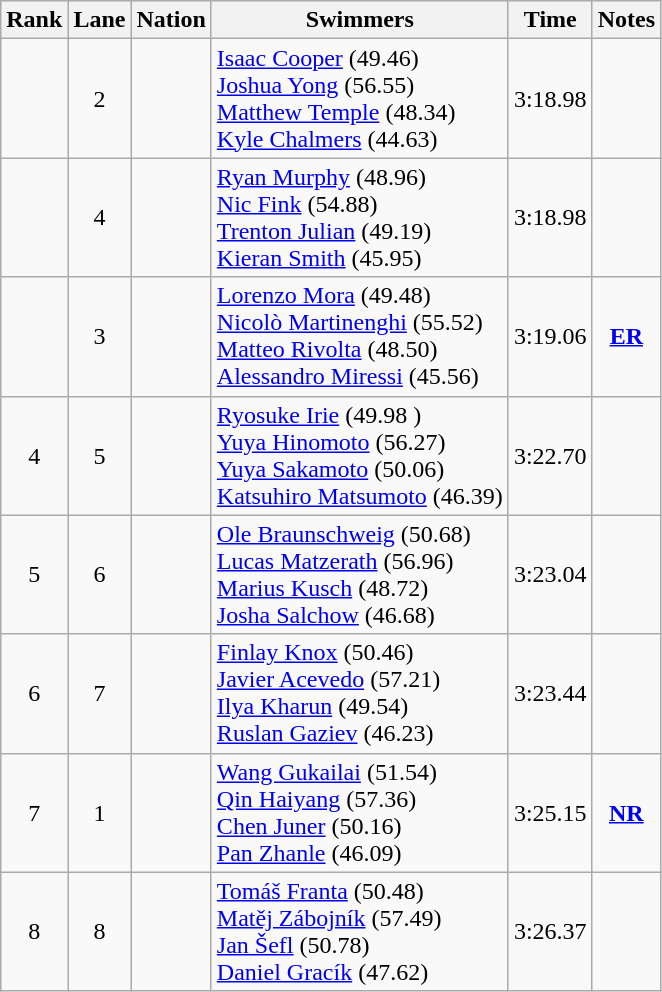<table class="wikitable sortable" style="text-align:center">
<tr>
<th>Rank</th>
<th>Lane</th>
<th>Nation</th>
<th>Swimmers</th>
<th>Time</th>
<th>Notes</th>
</tr>
<tr>
<td></td>
<td>2</td>
<td align=left></td>
<td align=left><a href='#'>Isaac Cooper</a> (49.46)<br><a href='#'>Joshua Yong</a> (56.55)<br><a href='#'>Matthew Temple</a> (48.34)<br><a href='#'>Kyle Chalmers</a> (44.63)</td>
<td>3:18.98</td>
<td></td>
</tr>
<tr>
<td></td>
<td>4</td>
<td align=left></td>
<td align=left><a href='#'>Ryan Murphy</a> (48.96)<br><a href='#'>Nic Fink</a> (54.88)<br><a href='#'>Trenton Julian</a> (49.19)<br><a href='#'>Kieran Smith</a> (45.95)</td>
<td>3:18.98</td>
<td></td>
</tr>
<tr>
<td></td>
<td>3</td>
<td align=left></td>
<td align=left><a href='#'>Lorenzo Mora</a> (49.48)<br><a href='#'>Nicolò Martinenghi</a> (55.52)<br><a href='#'>Matteo Rivolta</a> (48.50)<br><a href='#'>Alessandro Miressi</a> (45.56)</td>
<td>3:19.06</td>
<td><strong><a href='#'>ER</a></strong></td>
</tr>
<tr>
<td>4</td>
<td>5</td>
<td align=left></td>
<td align=left><a href='#'>Ryosuke Irie</a> (49.98 )<br><a href='#'>Yuya Hinomoto</a> (56.27)<br><a href='#'>Yuya Sakamoto</a> (50.06)<br><a href='#'>Katsuhiro Matsumoto</a> (46.39)</td>
<td>3:22.70</td>
<td></td>
</tr>
<tr>
<td>5</td>
<td>6</td>
<td align=left></td>
<td align=left><a href='#'>Ole Braunschweig</a> (50.68)<br><a href='#'>Lucas Matzerath</a> (56.96)<br><a href='#'>Marius Kusch</a> (48.72)<br><a href='#'>Josha Salchow</a> (46.68)</td>
<td>3:23.04</td>
<td></td>
</tr>
<tr>
<td>6</td>
<td>7</td>
<td align=left></td>
<td align=left><a href='#'>Finlay Knox</a> (50.46)<br><a href='#'>Javier Acevedo</a> (57.21)<br><a href='#'>Ilya Kharun</a> (49.54)<br><a href='#'>Ruslan Gaziev</a> (46.23)</td>
<td>3:23.44</td>
<td></td>
</tr>
<tr>
<td>7</td>
<td>1</td>
<td align=left></td>
<td align=left><a href='#'>Wang Gukailai</a> (51.54)<br><a href='#'>Qin Haiyang</a> (57.36)<br><a href='#'>Chen Juner</a> (50.16)<br><a href='#'>Pan Zhanle</a> (46.09)</td>
<td>3:25.15</td>
<td><strong><a href='#'>NR</a></strong></td>
</tr>
<tr>
<td>8</td>
<td>8</td>
<td align=left></td>
<td align=left><a href='#'>Tomáš Franta</a> (50.48)<br><a href='#'>Matěj Zábojník</a> (57.49)<br><a href='#'>Jan Šefl</a> (50.78)<br><a href='#'>Daniel Gracík</a> (47.62)</td>
<td>3:26.37</td>
<td></td>
</tr>
</table>
